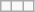<table class="wikitable">
<tr>
<td></td>
<td></td>
<td></td>
</tr>
</table>
